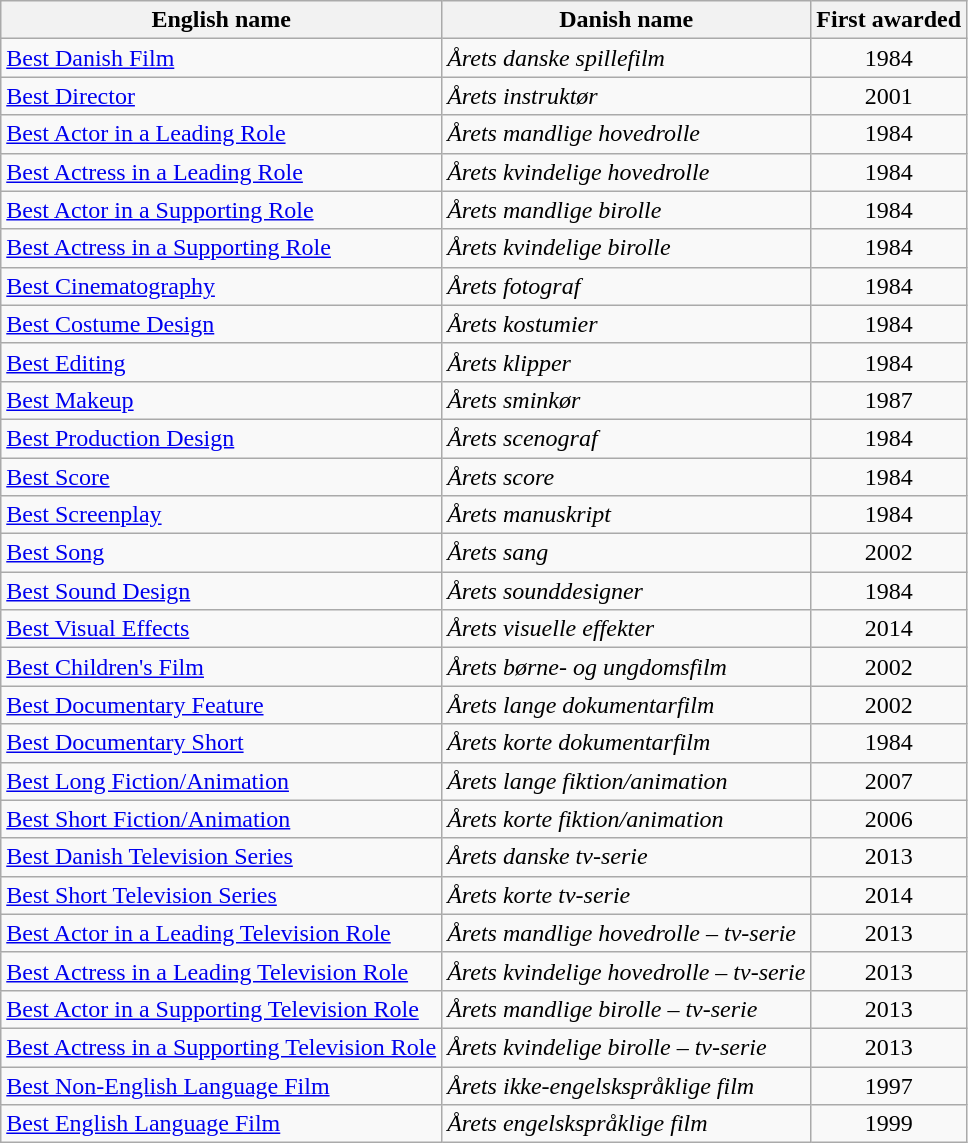<table class="wikitable">
<tr align="left">
<th>English name</th>
<th>Danish name</th>
<th>First awarded</th>
</tr>
<tr>
<td><a href='#'>Best Danish Film</a></td>
<td><em>Årets danske spillefilm</em></td>
<td align="center">1984</td>
</tr>
<tr>
<td><a href='#'>Best Director</a></td>
<td><em>Årets instruktør</em></td>
<td align="center">2001</td>
</tr>
<tr>
<td><a href='#'>Best Actor in a Leading Role</a></td>
<td><em>Årets mandlige hovedrolle</em></td>
<td align="center">1984</td>
</tr>
<tr>
<td><a href='#'>Best Actress in a Leading Role</a></td>
<td><em>Årets kvindelige hovedrolle</em></td>
<td align="center">1984</td>
</tr>
<tr>
<td><a href='#'>Best Actor in a Supporting Role</a></td>
<td><em>Årets mandlige birolle</em></td>
<td align="center">1984</td>
</tr>
<tr>
<td><a href='#'>Best Actress in a Supporting Role</a></td>
<td><em>Årets kvindelige birolle</em></td>
<td align="center">1984</td>
</tr>
<tr>
<td><a href='#'>Best Cinematography</a></td>
<td><em>Årets fotograf</em></td>
<td align="center">1984</td>
</tr>
<tr>
<td><a href='#'>Best Costume Design</a></td>
<td><em>Årets kostumier</em></td>
<td align="center">1984</td>
</tr>
<tr>
<td><a href='#'>Best Editing</a></td>
<td><em>Årets klipper</em></td>
<td align="center">1984</td>
</tr>
<tr>
<td><a href='#'>Best Makeup</a></td>
<td><em>Årets sminkør</em></td>
<td align="center">1987</td>
</tr>
<tr>
<td><a href='#'>Best Production Design</a></td>
<td><em>Årets scenograf</em></td>
<td align="center">1984</td>
</tr>
<tr>
<td><a href='#'>Best Score</a></td>
<td><em>Årets score</em></td>
<td align="center">1984</td>
</tr>
<tr>
<td><a href='#'>Best Screenplay</a></td>
<td><em>Årets manuskript</em></td>
<td align="center">1984</td>
</tr>
<tr>
<td><a href='#'>Best Song</a></td>
<td><em>Årets sang</em></td>
<td align="center">2002</td>
</tr>
<tr>
<td><a href='#'>Best Sound Design</a></td>
<td><em>Årets sounddesigner</em></td>
<td align="center">1984</td>
</tr>
<tr>
<td><a href='#'>Best Visual Effects</a></td>
<td><em>Årets visuelle effekter</em></td>
<td align="center">2014</td>
</tr>
<tr>
<td><a href='#'>Best Children's Film</a></td>
<td><em>Årets børne- og ungdomsfilm</em></td>
<td align="center">2002</td>
</tr>
<tr>
<td><a href='#'>Best Documentary Feature</a></td>
<td><em>Årets lange dokumentarfilm</em></td>
<td align="center">2002</td>
</tr>
<tr>
<td><a href='#'>Best Documentary Short</a></td>
<td><em>Årets korte dokumentarfilm</em></td>
<td align="center">1984</td>
</tr>
<tr>
<td><a href='#'>Best Long Fiction/Animation</a></td>
<td><em>Årets lange fiktion/animation</em></td>
<td align="center">2007</td>
</tr>
<tr>
<td><a href='#'>Best Short Fiction/Animation</a></td>
<td><em>Årets korte fiktion/animation</em></td>
<td align="center">2006</td>
</tr>
<tr>
<td><a href='#'>Best Danish Television Series</a></td>
<td><em>Årets danske tv-serie</em></td>
<td align="center">2013</td>
</tr>
<tr>
<td><a href='#'>Best Short Television Series</a></td>
<td><em>Årets korte tv-serie</em></td>
<td align="center">2014</td>
</tr>
<tr>
<td><a href='#'>Best Actor in a Leading Television Role</a></td>
<td><em>Årets mandlige hovedrolle – tv-serie</em></td>
<td align="center">2013</td>
</tr>
<tr>
<td><a href='#'>Best Actress in a Leading Television Role</a></td>
<td><em>Årets kvindelige hovedrolle – tv-serie</em></td>
<td align="center">2013</td>
</tr>
<tr>
<td><a href='#'>Best Actor in a Supporting Television Role</a></td>
<td><em>Årets mandlige birolle – tv-serie</em></td>
<td align="center">2013</td>
</tr>
<tr>
<td><a href='#'>Best Actress in a Supporting Television Role</a></td>
<td><em>Årets kvindelige birolle – tv-serie</em></td>
<td align="center">2013</td>
</tr>
<tr>
<td><a href='#'>Best Non-English Language Film</a></td>
<td><em>Årets ikke-engelskspråklige film</em></td>
<td align="center">1997</td>
</tr>
<tr>
<td><a href='#'>Best English Language Film</a></td>
<td><em>Årets engelskspråklige film</em></td>
<td align="center">1999</td>
</tr>
</table>
